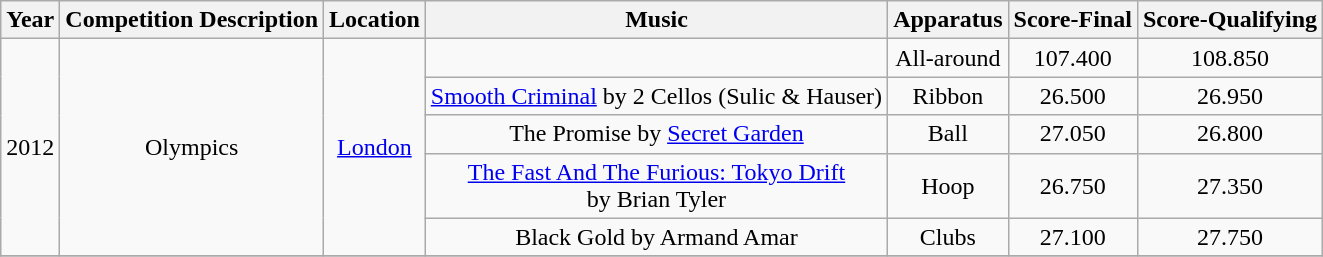<table class="wikitable" style="text-align:center">
<tr>
<th>Year</th>
<th>Competition Description</th>
<th>Location</th>
<th>Music </th>
<th>Apparatus</th>
<th>Score-Final</th>
<th>Score-Qualifying</th>
</tr>
<tr>
<td rowspan="5">2012</td>
<td rowspan="5">Olympics</td>
<td rowspan="5"><a href='#'>London</a></td>
<td></td>
<td>All-around</td>
<td>107.400</td>
<td>108.850</td>
</tr>
<tr>
<td><a href='#'>Smooth Criminal</a> by 2 Cellos (Sulic & Hauser)</td>
<td>Ribbon</td>
<td>26.500</td>
<td>26.950</td>
</tr>
<tr>
<td>The Promise by <a href='#'>Secret Garden</a></td>
<td>Ball</td>
<td>27.050</td>
<td>26.800</td>
</tr>
<tr>
<td><a href='#'>The Fast And The Furious: Tokyo Drift</a> <br> by Brian Tyler</td>
<td>Hoop</td>
<td>26.750</td>
<td>27.350</td>
</tr>
<tr>
<td>Black Gold by Armand Amar</td>
<td>Clubs</td>
<td>27.100</td>
<td>27.750</td>
</tr>
<tr>
</tr>
</table>
